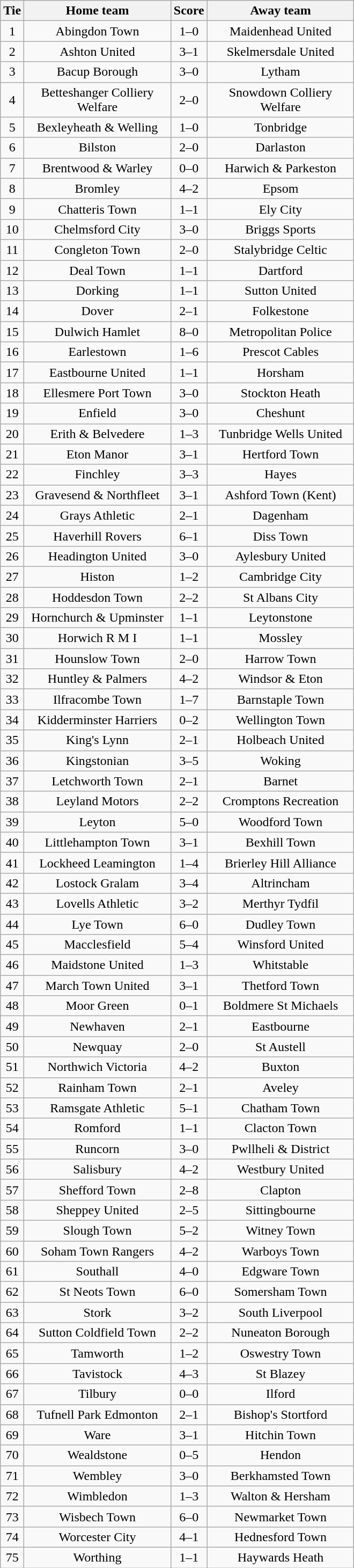<table class="wikitable" style="text-align:center;">
<tr>
<th width=20>Tie</th>
<th width=175>Home team</th>
<th width=20>Score</th>
<th width=175>Away team</th>
</tr>
<tr>
<td>1</td>
<td>Abingdon Town</td>
<td>1–0</td>
<td>Maidenhead United</td>
</tr>
<tr>
<td>2</td>
<td>Ashton United</td>
<td>3–1</td>
<td>Skelmersdale United</td>
</tr>
<tr>
<td>3</td>
<td>Bacup Borough</td>
<td>3–0</td>
<td>Lytham</td>
</tr>
<tr>
<td>4</td>
<td>Betteshanger Colliery Welfare</td>
<td>2–0</td>
<td>Snowdown Colliery Welfare</td>
</tr>
<tr>
<td>5</td>
<td>Bexleyheath & Welling</td>
<td>1–0</td>
<td>Tonbridge</td>
</tr>
<tr>
<td>6</td>
<td>Bilston</td>
<td>2–0</td>
<td>Darlaston</td>
</tr>
<tr>
<td>7</td>
<td>Brentwood & Warley</td>
<td>0–0</td>
<td>Harwich & Parkeston</td>
</tr>
<tr>
<td>8</td>
<td>Bromley</td>
<td>4–2</td>
<td>Epsom</td>
</tr>
<tr>
<td>9</td>
<td>Chatteris Town</td>
<td>1–1</td>
<td>Ely City</td>
</tr>
<tr>
<td>10</td>
<td>Chelmsford City</td>
<td>3–0</td>
<td>Briggs Sports</td>
</tr>
<tr>
<td>11</td>
<td>Congleton Town</td>
<td>2–0</td>
<td>Stalybridge Celtic</td>
</tr>
<tr>
<td>12</td>
<td>Deal Town</td>
<td>1–1</td>
<td>Dartford</td>
</tr>
<tr>
<td>13</td>
<td>Dorking</td>
<td>1–1</td>
<td>Sutton United</td>
</tr>
<tr>
<td>14</td>
<td>Dover</td>
<td>2–1</td>
<td>Folkestone</td>
</tr>
<tr>
<td>15</td>
<td>Dulwich Hamlet</td>
<td>8–0</td>
<td>Metropolitan Police</td>
</tr>
<tr>
<td>16</td>
<td>Earlestown</td>
<td>1–6</td>
<td>Prescot Cables</td>
</tr>
<tr>
<td>17</td>
<td>Eastbourne United</td>
<td>1–1</td>
<td>Horsham</td>
</tr>
<tr>
<td>18</td>
<td>Ellesmere Port Town</td>
<td>3–0</td>
<td>Stockton Heath</td>
</tr>
<tr>
<td>19</td>
<td>Enfield</td>
<td>3–0</td>
<td>Cheshunt</td>
</tr>
<tr>
<td>20</td>
<td>Erith & Belvedere</td>
<td>1–3</td>
<td>Tunbridge Wells United</td>
</tr>
<tr>
<td>21</td>
<td>Eton Manor</td>
<td>3–1</td>
<td>Hertford Town</td>
</tr>
<tr>
<td>22</td>
<td>Finchley</td>
<td>3–3</td>
<td>Hayes</td>
</tr>
<tr>
<td>23</td>
<td>Gravesend & Northfleet</td>
<td>3–1</td>
<td>Ashford Town (Kent)</td>
</tr>
<tr>
<td>24</td>
<td>Grays Athletic</td>
<td>2–1</td>
<td>Dagenham</td>
</tr>
<tr>
<td>25</td>
<td>Haverhill Rovers</td>
<td>6–1</td>
<td>Diss Town</td>
</tr>
<tr>
<td>26</td>
<td>Headington United</td>
<td>3–0</td>
<td>Aylesbury United</td>
</tr>
<tr>
<td>27</td>
<td>Histon</td>
<td>1–2</td>
<td>Cambridge City</td>
</tr>
<tr>
<td>28</td>
<td>Hoddesdon Town</td>
<td>2–2</td>
<td>St Albans City</td>
</tr>
<tr>
<td>29</td>
<td>Hornchurch & Upminster</td>
<td>1–1</td>
<td>Leytonstone</td>
</tr>
<tr>
<td>30</td>
<td>Horwich R M I</td>
<td>1–1</td>
<td>Mossley</td>
</tr>
<tr>
<td>31</td>
<td>Hounslow Town</td>
<td>2–0</td>
<td>Harrow Town</td>
</tr>
<tr>
<td>32</td>
<td>Huntley & Palmers</td>
<td>4–2</td>
<td>Windsor & Eton</td>
</tr>
<tr>
<td>33</td>
<td>Ilfracombe Town</td>
<td>1–7</td>
<td>Barnstaple Town</td>
</tr>
<tr>
<td>34</td>
<td>Kidderminster Harriers</td>
<td>0–2</td>
<td>Wellington Town</td>
</tr>
<tr>
<td>35</td>
<td>King's Lynn</td>
<td>2–1</td>
<td>Holbeach United</td>
</tr>
<tr>
<td>36</td>
<td>Kingstonian</td>
<td>3–5</td>
<td>Woking</td>
</tr>
<tr>
<td>37</td>
<td>Letchworth Town</td>
<td>2–1</td>
<td>Barnet</td>
</tr>
<tr>
<td>38</td>
<td>Leyland Motors</td>
<td>2–2</td>
<td>Cromptons Recreation</td>
</tr>
<tr>
<td>39</td>
<td>Leyton</td>
<td>5–0</td>
<td>Woodford Town</td>
</tr>
<tr>
<td>40</td>
<td>Littlehampton Town</td>
<td>3–1</td>
<td>Bexhill Town</td>
</tr>
<tr>
<td>41</td>
<td>Lockheed Leamington</td>
<td>1–4</td>
<td>Brierley Hill Alliance</td>
</tr>
<tr>
<td>42</td>
<td>Lostock Gralam</td>
<td>3–4</td>
<td>Altrincham</td>
</tr>
<tr>
<td>43</td>
<td>Lovells Athletic</td>
<td>3–2</td>
<td>Merthyr Tydfil</td>
</tr>
<tr>
<td>44</td>
<td>Lye Town</td>
<td>6–0</td>
<td>Dudley Town</td>
</tr>
<tr>
<td>45</td>
<td>Macclesfield</td>
<td>5–4</td>
<td>Winsford United</td>
</tr>
<tr>
<td>46</td>
<td>Maidstone United</td>
<td>1–3</td>
<td>Whitstable</td>
</tr>
<tr>
<td>47</td>
<td>March Town United</td>
<td>3–1</td>
<td>Thetford Town</td>
</tr>
<tr>
<td>48</td>
<td>Moor Green</td>
<td>0–1</td>
<td>Boldmere St Michaels</td>
</tr>
<tr>
<td>49</td>
<td>Newhaven</td>
<td>2–1</td>
<td>Eastbourne</td>
</tr>
<tr>
<td>50</td>
<td>Newquay</td>
<td>2–0</td>
<td>St Austell</td>
</tr>
<tr>
<td>51</td>
<td>Northwich Victoria</td>
<td>4–2</td>
<td>Buxton</td>
</tr>
<tr>
<td>52</td>
<td>Rainham Town</td>
<td>2–1</td>
<td>Aveley</td>
</tr>
<tr>
<td>53</td>
<td>Ramsgate Athletic</td>
<td>5–1</td>
<td>Chatham Town</td>
</tr>
<tr>
<td>54</td>
<td>Romford</td>
<td>1–1</td>
<td>Clacton Town</td>
</tr>
<tr>
<td>55</td>
<td>Runcorn</td>
<td>3–0</td>
<td>Pwllheli & District</td>
</tr>
<tr>
<td>56</td>
<td>Salisbury</td>
<td>4–2</td>
<td>Westbury United</td>
</tr>
<tr>
<td>57</td>
<td>Shefford Town</td>
<td>2–8</td>
<td>Clapton</td>
</tr>
<tr>
<td>58</td>
<td>Sheppey United</td>
<td>2–5</td>
<td>Sittingbourne</td>
</tr>
<tr>
<td>59</td>
<td>Slough Town</td>
<td>5–2</td>
<td>Witney Town</td>
</tr>
<tr>
<td>60</td>
<td>Soham Town Rangers</td>
<td>4–2</td>
<td>Warboys Town</td>
</tr>
<tr>
<td>61</td>
<td>Southall</td>
<td>4–0</td>
<td>Edgware Town</td>
</tr>
<tr>
<td>62</td>
<td>St Neots Town</td>
<td>6–0</td>
<td>Somersham Town</td>
</tr>
<tr>
<td>63</td>
<td>Stork</td>
<td>3–2</td>
<td>South Liverpool</td>
</tr>
<tr>
<td>64</td>
<td>Sutton Coldfield Town</td>
<td>2–2</td>
<td>Nuneaton Borough</td>
</tr>
<tr>
<td>65</td>
<td>Tamworth</td>
<td>1–2</td>
<td>Oswestry Town</td>
</tr>
<tr>
<td>66</td>
<td>Tavistock</td>
<td>4–3</td>
<td>St Blazey</td>
</tr>
<tr>
<td>67</td>
<td>Tilbury</td>
<td>0–0</td>
<td>Ilford</td>
</tr>
<tr>
<td>68</td>
<td>Tufnell Park Edmonton</td>
<td>2–1</td>
<td>Bishop's Stortford</td>
</tr>
<tr>
<td>69</td>
<td>Ware</td>
<td>3–1</td>
<td>Hitchin Town</td>
</tr>
<tr>
<td>70</td>
<td>Wealdstone</td>
<td>0–5</td>
<td>Hendon</td>
</tr>
<tr>
<td>71</td>
<td>Wembley</td>
<td>3–0</td>
<td>Berkhamsted Town</td>
</tr>
<tr>
<td>72</td>
<td>Wimbledon</td>
<td>1–3</td>
<td>Walton & Hersham</td>
</tr>
<tr>
<td>73</td>
<td>Wisbech Town</td>
<td>6–0</td>
<td>Newmarket Town</td>
</tr>
<tr>
<td>74</td>
<td>Worcester City</td>
<td>4–1</td>
<td>Hednesford Town</td>
</tr>
<tr>
<td>75</td>
<td>Worthing</td>
<td>1–1</td>
<td>Haywards Heath</td>
</tr>
</table>
